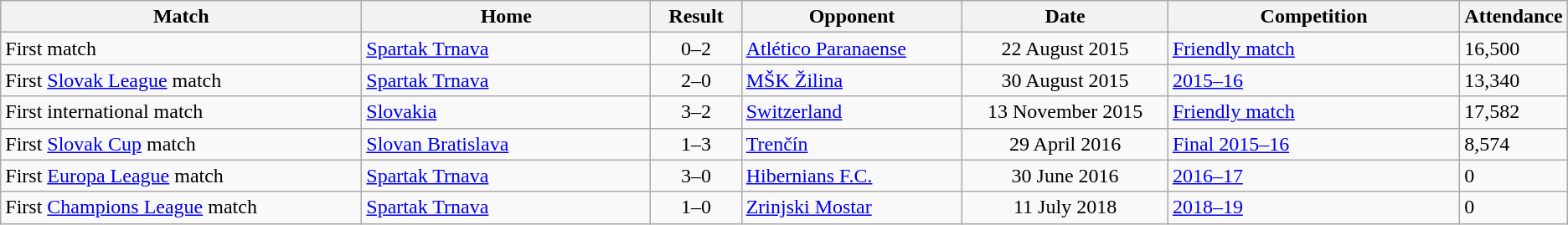<table class="wikitable">
<tr>
<th style="width:25%;">Match</th>
<th style="width:20%;">Home</th>
<th style="width:6%;">Result</th>
<th style="width:15%;">Opponent</th>
<th style="width:14%;">Date</th>
<th style="width:20%;">Competition</th>
<th style="width:15%;">Attendance</th>
</tr>
<tr>
<td>First match</td>
<td> <a href='#'>Spartak Trnava</a></td>
<td style="text-align:center;">0–2</td>
<td> <a href='#'>Atlético Paranaense</a></td>
<td style="text-align:center;">22 August 2015</td>
<td><a href='#'>Friendly match</a></td>
<td>16,500</td>
</tr>
<tr>
<td>First <a href='#'>Slovak League</a> match</td>
<td> <a href='#'>Spartak Trnava</a></td>
<td style="text-align:center;">2–0</td>
<td> <a href='#'>MŠK Žilina</a></td>
<td style="text-align:center;">30 August 2015</td>
<td><a href='#'>2015–16</a></td>
<td>13,340</td>
</tr>
<tr>
<td>First international match</td>
<td> <a href='#'>Slovakia</a></td>
<td style="text-align:center;">3–2</td>
<td> <a href='#'>Switzerland</a></td>
<td style="text-align:center;">13 November 2015</td>
<td><a href='#'>Friendly match</a></td>
<td>17,582</td>
</tr>
<tr>
<td>First <a href='#'>Slovak Cup</a> match</td>
<td> <a href='#'>Slovan Bratislava</a></td>
<td style="text-align:center;">1–3</td>
<td> <a href='#'>Trenčín</a></td>
<td style="text-align:center;">29 April 2016</td>
<td><a href='#'>Final 2015–16</a></td>
<td>8,574</td>
</tr>
<tr>
<td>First <a href='#'>Europa League</a> match</td>
<td> <a href='#'>Spartak Trnava</a></td>
<td style="text-align:center;">3–0</td>
<td> <a href='#'>Hibernians F.C.</a></td>
<td style="text-align:center;">30 June 2016</td>
<td><a href='#'>2016–17</a></td>
<td>0</td>
</tr>
<tr>
<td>First <a href='#'>Champions League</a> match</td>
<td> <a href='#'>Spartak Trnava</a></td>
<td style="text-align:center;">1–0</td>
<td> <a href='#'>Zrinjski Mostar</a></td>
<td style="text-align:center;">11 July 2018</td>
<td><a href='#'>2018–19</a></td>
<td>0</td>
</tr>
</table>
